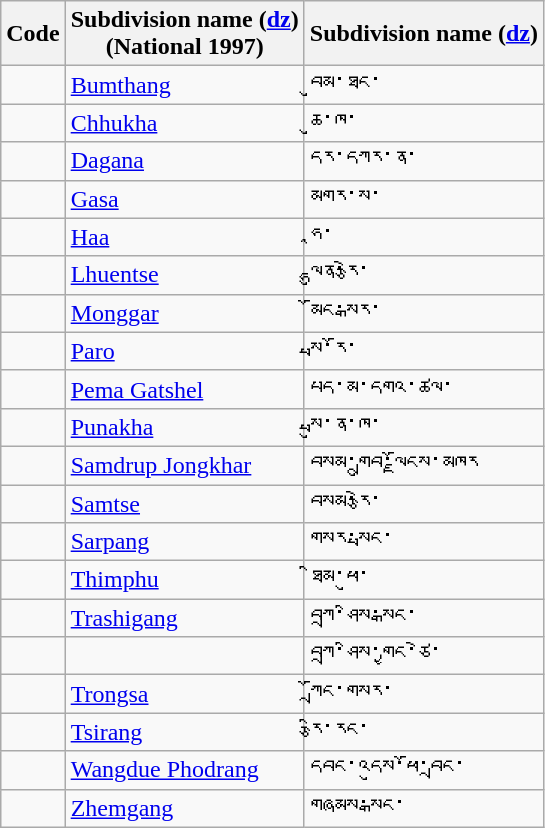<table class="wikitable sortable">
<tr>
<th>Code</th>
<th>Subdivision name (<a href='#'>dz</a>)<br>(National 1997)</th>
<th>Subdivision name (<a href='#'>dz</a>)<br></th>
</tr>
<tr>
<td></td>
<td><a href='#'>Bumthang</a></td>
<td>བུམ་ཐང་</td>
</tr>
<tr>
<td></td>
<td><a href='#'>Chhukha</a></td>
<td>ཆུ་ཁ་</td>
</tr>
<tr>
<td></td>
<td><a href='#'>Dagana</a></td>
<td>དར་དཀར་ན་</td>
</tr>
<tr>
<td></td>
<td><a href='#'>Gasa</a></td>
<td>མགར་ས་</td>
</tr>
<tr>
<td></td>
<td><a href='#'>Haa</a></td>
<td>ཧཱ་</td>
</tr>
<tr>
<td></td>
<td><a href='#'>Lhuentse</a></td>
<td>ལྷུན་རྩེ་</td>
</tr>
<tr>
<td></td>
<td><a href='#'>Monggar</a></td>
<td>མོང་སྒར་</td>
</tr>
<tr>
<td></td>
<td><a href='#'>Paro</a></td>
<td>སྤ་རོ་</td>
</tr>
<tr>
<td></td>
<td><a href='#'>Pema Gatshel</a></td>
<td>པད་མ་དགའ་ཚལ་</td>
</tr>
<tr>
<td></td>
<td><a href='#'>Punakha</a></td>
<td>སྤུ་ན་ཁ་</td>
</tr>
<tr>
<td></td>
<td><a href='#'>Samdrup Jongkhar</a></td>
<td>བསམ་གྲུབ་ལྗོངས་མཁར</td>
</tr>
<tr>
<td></td>
<td><a href='#'>Samtse</a></td>
<td>བསམ་རྩེ་</td>
</tr>
<tr>
<td></td>
<td><a href='#'>Sarpang</a></td>
<td>གསར་སྤང་</td>
</tr>
<tr>
<td></td>
<td><a href='#'>Thimphu</a></td>
<td>ཐིམ་ཕུ་</td>
</tr>
<tr>
<td></td>
<td><a href='#'>Trashigang</a></td>
<td>བཀྲ་ཤིས་སྒང་</td>
</tr>
<tr>
<td></td>
<td></td>
<td>བཀྲ་ཤིས་གྱང་ཙེ་</td>
</tr>
<tr>
<td></td>
<td><a href='#'>Trongsa</a></td>
<td>ཀྲོང་གསར་</td>
</tr>
<tr>
<td></td>
<td><a href='#'>Tsirang</a></td>
<td>རྩི་རང་</td>
</tr>
<tr>
<td></td>
<td><a href='#'>Wangdue Phodrang</a></td>
<td>དབང་འདུས་ཕོ་བྲང་</td>
</tr>
<tr>
<td></td>
<td><a href='#'>Zhemgang</a></td>
<td>གཞམས་སྒང་</td>
</tr>
</table>
